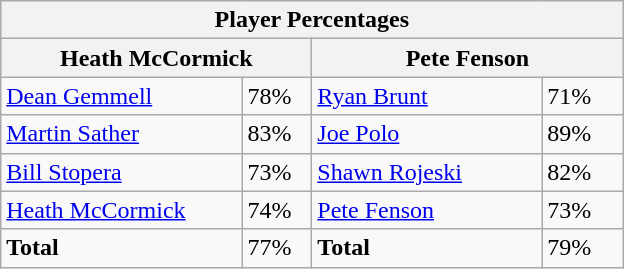<table class="wikitable">
<tr>
<th colspan=4 width=400>Player Percentages</th>
</tr>
<tr>
<th colspan=2 width=200> Heath McCormick</th>
<th colspan=2 width=200> Pete Fenson</th>
</tr>
<tr>
<td><a href='#'>Dean Gemmell</a></td>
<td>78%</td>
<td><a href='#'>Ryan Brunt</a></td>
<td>71%</td>
</tr>
<tr>
<td><a href='#'>Martin Sather</a></td>
<td>83%</td>
<td><a href='#'>Joe Polo</a></td>
<td>89%</td>
</tr>
<tr>
<td><a href='#'>Bill Stopera</a></td>
<td>73%</td>
<td><a href='#'>Shawn Rojeski</a></td>
<td>82%</td>
</tr>
<tr>
<td><a href='#'>Heath McCormick</a></td>
<td>74%</td>
<td><a href='#'>Pete Fenson</a></td>
<td>73%</td>
</tr>
<tr>
<td><strong>Total</strong></td>
<td>77%</td>
<td><strong>Total</strong></td>
<td>79%</td>
</tr>
</table>
